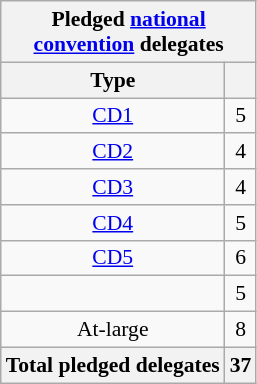<table class="wikitable sortable" style="font-size:90%;text-align:center;float:none;padding:5px;">
<tr>
<th colspan="2">Pledged <a href='#'>national<br>convention</a> delegates</th>
</tr>
<tr>
<th>Type</th>
<th></th>
</tr>
<tr>
<td><a href='#'>CD1</a></td>
<td>5</td>
</tr>
<tr>
<td><a href='#'>CD2</a></td>
<td>4</td>
</tr>
<tr>
<td><a href='#'>CD3</a></td>
<td>4</td>
</tr>
<tr>
<td><a href='#'>CD4</a></td>
<td>5</td>
</tr>
<tr>
<td><a href='#'>CD5</a></td>
<td>6</td>
</tr>
<tr>
<td></td>
<td>5</td>
</tr>
<tr>
<td>At-large</td>
<td>8</td>
</tr>
<tr>
<th>Total pledged delegates</th>
<th>37</th>
</tr>
</table>
